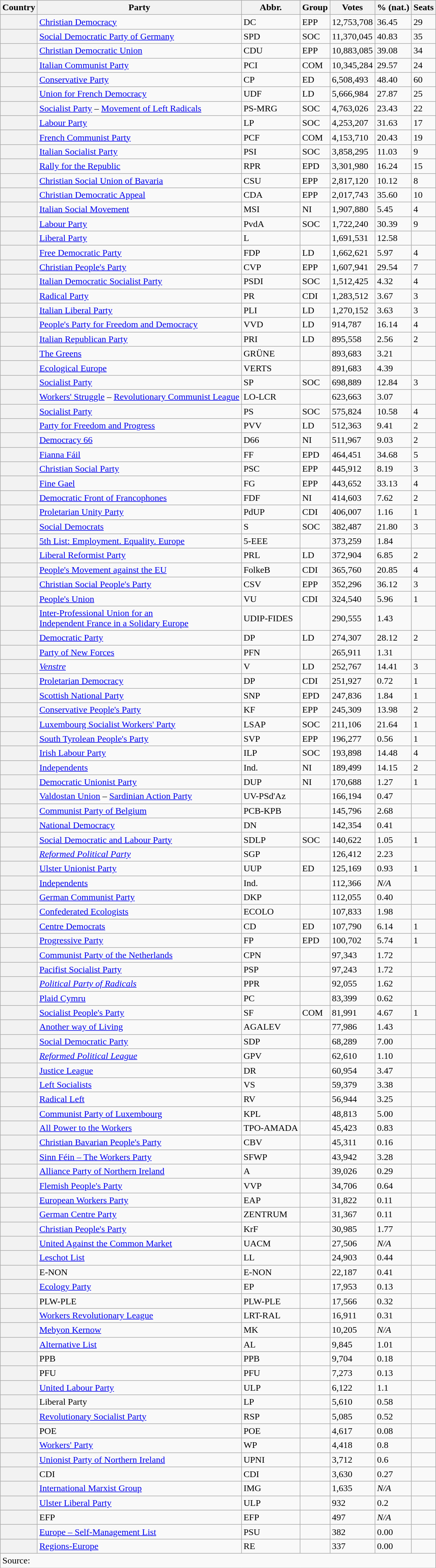<table class="sortable wikitable">
<tr>
<th>Country</th>
<th>Party</th>
<th>Abbr.</th>
<th>Group</th>
<th>Votes</th>
<th>% (nat.)</th>
<th>Seats</th>
</tr>
<tr>
<th style="text-align:left;"></th>
<td><a href='#'>Christian Democracy</a></td>
<td>DC</td>
<td>EPP</td>
<td>12,753,708</td>
<td>36.45</td>
<td>29</td>
</tr>
<tr>
<th style="text-align:left;"></th>
<td><a href='#'>Social Democratic Party of Germany</a></td>
<td>SPD</td>
<td>SOC</td>
<td>11,370,045</td>
<td>40.83</td>
<td>35</td>
</tr>
<tr>
<th style="text-align:left;"></th>
<td><a href='#'>Christian Democratic Union</a></td>
<td>CDU</td>
<td>EPP</td>
<td>10,883,085</td>
<td>39.08</td>
<td>34</td>
</tr>
<tr>
<th style="text-align:left;"></th>
<td><a href='#'>Italian Communist Party</a></td>
<td>PCI</td>
<td>COM</td>
<td>10,345,284</td>
<td>29.57</td>
<td>24</td>
</tr>
<tr>
<th style="text-align:left;"></th>
<td><a href='#'>Conservative Party</a></td>
<td>CP</td>
<td>ED</td>
<td>6,508,493</td>
<td>48.40</td>
<td>60</td>
</tr>
<tr>
<th style="text-align:left;"></th>
<td><a href='#'>Union for French Democracy</a></td>
<td>UDF</td>
<td>LD</td>
<td>5,666,984</td>
<td>27.87</td>
<td>25</td>
</tr>
<tr>
<th style="text-align:left;"></th>
<td><a href='#'>Socialist Party</a> – <a href='#'>Movement of Left Radicals</a></td>
<td>PS-MRG</td>
<td>SOC</td>
<td>4,763,026</td>
<td>23.43</td>
<td>22</td>
</tr>
<tr>
<th style="text-align:left;"></th>
<td><a href='#'>Labour Party</a></td>
<td>LP</td>
<td>SOC</td>
<td>4,253,207</td>
<td>31.63</td>
<td>17</td>
</tr>
<tr>
<th style="text-align:left;"></th>
<td><a href='#'>French Communist Party</a></td>
<td>PCF</td>
<td>COM</td>
<td>4,153,710</td>
<td>20.43</td>
<td>19</td>
</tr>
<tr>
<th style="text-align:left;"></th>
<td><a href='#'>Italian Socialist Party</a></td>
<td>PSI</td>
<td>SOC</td>
<td>3,858,295</td>
<td>11.03</td>
<td>9</td>
</tr>
<tr>
<th style="text-align:left;"></th>
<td><a href='#'>Rally for the Republic</a></td>
<td>RPR</td>
<td>EPD</td>
<td>3,301,980</td>
<td>16.24</td>
<td>15</td>
</tr>
<tr>
<th style="text-align:left;"></th>
<td><a href='#'>Christian Social Union of Bavaria</a></td>
<td>CSU</td>
<td>EPP</td>
<td>2,817,120</td>
<td>10.12</td>
<td>8</td>
</tr>
<tr>
<th style="text-align:left;"></th>
<td><a href='#'>Christian Democratic Appeal</a></td>
<td>CDA</td>
<td>EPP</td>
<td>2,017,743</td>
<td>35.60</td>
<td>10</td>
</tr>
<tr>
<th style="text-align:left;"></th>
<td><a href='#'>Italian Social Movement</a></td>
<td>MSI</td>
<td>NI</td>
<td>1,907,880</td>
<td>5.45</td>
<td>4</td>
</tr>
<tr>
<th style="text-align:left;"></th>
<td><a href='#'>Labour Party</a></td>
<td>PvdA</td>
<td>SOC</td>
<td>1,722,240</td>
<td>30.39</td>
<td>9</td>
</tr>
<tr>
<th style="text-align:left;"></th>
<td><a href='#'>Liberal Party</a></td>
<td>L</td>
<td></td>
<td>1,691,531</td>
<td>12.58</td>
<td></td>
</tr>
<tr>
<th style="text-align:left;"></th>
<td><a href='#'>Free Democratic Party</a></td>
<td>FDP</td>
<td>LD</td>
<td>1,662,621</td>
<td>5.97</td>
<td>4</td>
</tr>
<tr>
<th style="text-align:left;"></th>
<td><a href='#'>Christian People's Party</a></td>
<td>CVP</td>
<td>EPP</td>
<td>1,607,941</td>
<td>29.54</td>
<td>7</td>
</tr>
<tr>
<th style="text-align:left;"></th>
<td><a href='#'>Italian Democratic Socialist Party</a></td>
<td>PSDI</td>
<td>SOC</td>
<td>1,512,425</td>
<td>4.32</td>
<td>4</td>
</tr>
<tr>
<th style="text-align:left;"></th>
<td><a href='#'>Radical Party</a></td>
<td>PR</td>
<td>CDI</td>
<td>1,283,512</td>
<td>3.67</td>
<td>3</td>
</tr>
<tr>
<th style="text-align:left;"></th>
<td><a href='#'>Italian Liberal Party</a></td>
<td>PLI</td>
<td>LD</td>
<td>1,270,152</td>
<td>3.63</td>
<td>3</td>
</tr>
<tr>
<th style="text-align:left;"></th>
<td><a href='#'>People's Party for Freedom and Democracy</a></td>
<td>VVD</td>
<td>LD</td>
<td>914,787</td>
<td>16.14</td>
<td>4</td>
</tr>
<tr>
<th style="text-align:left;"></th>
<td><a href='#'>Italian Republican Party</a></td>
<td>PRI</td>
<td>LD</td>
<td>895,558</td>
<td>2.56</td>
<td>2</td>
</tr>
<tr>
<th style="text-align:left;"></th>
<td><a href='#'>The Greens</a></td>
<td>GRÜNE</td>
<td></td>
<td>893,683</td>
<td>3.21</td>
<td></td>
</tr>
<tr>
<th style="text-align:left;"></th>
<td><a href='#'>Ecological Europe</a></td>
<td>VERTS</td>
<td></td>
<td>891,683</td>
<td>4.39</td>
<td></td>
</tr>
<tr>
<th style="text-align:left;"></th>
<td><a href='#'>Socialist Party</a></td>
<td>SP</td>
<td>SOC</td>
<td>698,889</td>
<td>12.84</td>
<td>3</td>
</tr>
<tr>
<th style="text-align:left;"></th>
<td><a href='#'>Workers' Struggle</a> – <a href='#'>Revolutionary Communist League</a></td>
<td>LO-LCR</td>
<td></td>
<td>623,663</td>
<td>3.07</td>
<td></td>
</tr>
<tr>
<th style="text-align:left;"></th>
<td><a href='#'>Socialist Party</a></td>
<td>PS</td>
<td>SOC</td>
<td>575,824</td>
<td>10.58</td>
<td>4</td>
</tr>
<tr>
<th style="text-align:left;"></th>
<td><a href='#'>Party for Freedom and Progress</a></td>
<td>PVV</td>
<td>LD</td>
<td>512,363</td>
<td>9.41</td>
<td>2</td>
</tr>
<tr>
<th style="text-align:left;"></th>
<td><a href='#'>Democracy 66</a></td>
<td>D66</td>
<td>NI</td>
<td>511,967</td>
<td>9.03</td>
<td>2</td>
</tr>
<tr>
<th style="text-align:left;"></th>
<td><a href='#'>Fianna Fáil</a></td>
<td>FF</td>
<td>EPD</td>
<td>464,451</td>
<td>34.68</td>
<td>5</td>
</tr>
<tr>
<th style="text-align:left;"></th>
<td><a href='#'>Christian Social Party</a></td>
<td>PSC</td>
<td>EPP</td>
<td>445,912</td>
<td>8.19</td>
<td>3</td>
</tr>
<tr>
<th style="text-align:left;"></th>
<td><a href='#'>Fine Gael</a></td>
<td>FG</td>
<td>EPP</td>
<td>443,652</td>
<td>33.13</td>
<td>4</td>
</tr>
<tr>
<th style="text-align:left;"></th>
<td><a href='#'>Democratic Front of Francophones</a></td>
<td>FDF</td>
<td>NI</td>
<td>414,603</td>
<td>7.62</td>
<td>2</td>
</tr>
<tr>
<th style="text-align:left;"></th>
<td><a href='#'>Proletarian Unity Party</a></td>
<td>PdUP</td>
<td>CDI</td>
<td>406,007</td>
<td>1.16</td>
<td>1</td>
</tr>
<tr>
<th style="text-align:left;"></th>
<td><a href='#'>Social Democrats</a></td>
<td>S</td>
<td>SOC</td>
<td>382,487</td>
<td>21.80</td>
<td>3</td>
</tr>
<tr>
<th style="text-align:left;"></th>
<td><a href='#'>5th List: Employment. Equality. Europe</a></td>
<td>5-EEE</td>
<td></td>
<td>373,259</td>
<td>1.84</td>
<td></td>
</tr>
<tr>
<th style="text-align:left;"></th>
<td><a href='#'>Liberal Reformist Party</a></td>
<td>PRL</td>
<td>LD</td>
<td>372,904</td>
<td>6.85</td>
<td>2</td>
</tr>
<tr>
<th style="text-align:left;"></th>
<td><a href='#'>People's Movement against the EU</a></td>
<td>FolkeB</td>
<td>CDI</td>
<td>365,760</td>
<td>20.85</td>
<td>4</td>
</tr>
<tr>
<th style="text-align:left;"></th>
<td><a href='#'>Christian Social People's Party</a></td>
<td>CSV</td>
<td>EPP</td>
<td>352,296</td>
<td>36.12</td>
<td>3</td>
</tr>
<tr>
<th style="text-align:left;"></th>
<td><a href='#'>People's Union</a></td>
<td>VU</td>
<td>CDI</td>
<td>324,540</td>
<td>5.96</td>
<td>1</td>
</tr>
<tr>
<th style="text-align:left;"></th>
<td><a href='#'>Inter-Professional Union for an<br>Independent France in a Solidary Europe</a></td>
<td>UDIP-FIDES</td>
<td></td>
<td>290,555</td>
<td>1.43</td>
<td></td>
</tr>
<tr>
<th style="text-align:left;"></th>
<td><a href='#'>Democratic Party</a></td>
<td>DP</td>
<td>LD</td>
<td>274,307</td>
<td>28.12</td>
<td>2</td>
</tr>
<tr>
<th style="text-align:left;"></th>
<td><a href='#'>Party of New Forces</a></td>
<td>PFN</td>
<td></td>
<td>265,911</td>
<td>1.31</td>
<td></td>
</tr>
<tr>
<th style="text-align:left;"></th>
<td><em><a href='#'>Venstre</a></em></td>
<td>V</td>
<td>LD</td>
<td>252,767</td>
<td>14.41</td>
<td>3</td>
</tr>
<tr>
<th style="text-align:left;"></th>
<td><a href='#'>Proletarian Democracy</a></td>
<td>DP</td>
<td>CDI</td>
<td>251,927</td>
<td>0.72</td>
<td>1</td>
</tr>
<tr>
<th style="text-align:left;"></th>
<td><a href='#'>Scottish National Party</a></td>
<td>SNP</td>
<td>EPD</td>
<td>247,836</td>
<td>1.84</td>
<td>1</td>
</tr>
<tr>
<th style="text-align:left;"></th>
<td><a href='#'>Conservative People's Party</a></td>
<td>KF</td>
<td>EPP</td>
<td>245,309</td>
<td>13.98</td>
<td>2</td>
</tr>
<tr>
<th style="text-align:left;"></th>
<td><a href='#'>Luxembourg Socialist Workers' Party</a></td>
<td>LSAP</td>
<td>SOC</td>
<td>211,106</td>
<td>21.64</td>
<td>1</td>
</tr>
<tr>
<th style="text-align:left;"></th>
<td><a href='#'>South Tyrolean People's Party</a></td>
<td>SVP</td>
<td>EPP</td>
<td>196,277</td>
<td>0.56</td>
<td>1</td>
</tr>
<tr>
<th style="text-align:left;"></th>
<td><a href='#'>Irish Labour Party</a></td>
<td>ILP</td>
<td>SOC</td>
<td>193,898</td>
<td>14.48</td>
<td>4</td>
</tr>
<tr>
<th style="text-align:left;"></th>
<td><a href='#'>Independents</a></td>
<td>Ind.</td>
<td>NI</td>
<td>189,499</td>
<td>14.15</td>
<td>2</td>
</tr>
<tr>
<th style="text-align:left;"></th>
<td><a href='#'>Democratic Unionist Party</a></td>
<td>DUP</td>
<td>NI</td>
<td>170,688</td>
<td>1.27</td>
<td>1</td>
</tr>
<tr>
<th style="text-align:left;"></th>
<td><a href='#'>Valdostan Union</a> – <a href='#'>Sardinian Action Party</a></td>
<td>UV-PSd'Az</td>
<td></td>
<td>166,194</td>
<td>0.47</td>
<td></td>
</tr>
<tr>
<th style="text-align:left;"></th>
<td><a href='#'>Communist Party of Belgium</a></td>
<td>PCB-KPB</td>
<td></td>
<td>145,796</td>
<td>2.68</td>
<td></td>
</tr>
<tr>
<th style="text-align:left;"></th>
<td><a href='#'>National Democracy</a></td>
<td>DN</td>
<td></td>
<td>142,354</td>
<td>0.41</td>
<td></td>
</tr>
<tr>
<th style="text-align:left;"></th>
<td><a href='#'>Social Democratic and Labour Party</a></td>
<td>SDLP</td>
<td>SOC</td>
<td>140,622</td>
<td>1.05</td>
<td>1</td>
</tr>
<tr>
<th style="text-align:left;"></th>
<td><em><a href='#'>Reformed Political Party</a></em></td>
<td>SGP</td>
<td></td>
<td>126,412</td>
<td>2.23</td>
<td></td>
</tr>
<tr>
<th style="text-align:left;"></th>
<td><a href='#'>Ulster Unionist Party</a></td>
<td>UUP</td>
<td>ED</td>
<td>125,169</td>
<td>0.93</td>
<td>1</td>
</tr>
<tr>
<th style="text-align:left;"></th>
<td><a href='#'>Independents</a></td>
<td>Ind.</td>
<td></td>
<td>112,366</td>
<td><em>N/A</em></td>
<td></td>
</tr>
<tr>
<th style="text-align:left;"></th>
<td><a href='#'>German Communist Party</a></td>
<td>DKP</td>
<td></td>
<td>112,055</td>
<td>0.40</td>
<td></td>
</tr>
<tr>
<th style="text-align:left;"></th>
<td><a href='#'>Confederated Ecologists</a></td>
<td>ECOLO</td>
<td></td>
<td>107,833</td>
<td>1.98</td>
<td></td>
</tr>
<tr>
<th style="text-align:left;"></th>
<td><a href='#'>Centre Democrats</a></td>
<td>CD</td>
<td>ED</td>
<td>107,790</td>
<td>6.14</td>
<td>1</td>
</tr>
<tr>
<th style="text-align:left;"></th>
<td><a href='#'>Progressive Party</a></td>
<td>FP</td>
<td>EPD</td>
<td>100,702</td>
<td>5.74</td>
<td>1</td>
</tr>
<tr>
<th style="text-align:left;"></th>
<td><a href='#'>Communist Party of the Netherlands</a></td>
<td>CPN</td>
<td></td>
<td>97,343</td>
<td>1.72</td>
<td></td>
</tr>
<tr>
<th style="text-align:left;"></th>
<td><a href='#'>Pacifist Socialist Party</a></td>
<td>PSP</td>
<td></td>
<td>97,243</td>
<td>1.72</td>
<td></td>
</tr>
<tr>
<th style="text-align:left;"></th>
<td><em><a href='#'>Political Party of Radicals</a></em></td>
<td>PPR</td>
<td></td>
<td>92,055</td>
<td>1.62</td>
<td></td>
</tr>
<tr>
<th style="text-align:left;"></th>
<td><a href='#'>Plaid Cymru</a></td>
<td>PC</td>
<td></td>
<td>83,399</td>
<td>0.62</td>
<td></td>
</tr>
<tr>
<th style="text-align:left;"></th>
<td><a href='#'>Socialist People's Party</a></td>
<td>SF</td>
<td>COM</td>
<td>81,991</td>
<td>4.67</td>
<td>1</td>
</tr>
<tr>
<th style="text-align:left;"></th>
<td><a href='#'>Another way of Living</a></td>
<td>AGALEV</td>
<td></td>
<td>77,986</td>
<td>1.43</td>
<td></td>
</tr>
<tr>
<th style="text-align:left;"></th>
<td><a href='#'>Social Democratic Party</a></td>
<td>SDP</td>
<td></td>
<td>68,289</td>
<td>7.00</td>
<td></td>
</tr>
<tr>
<th style="text-align:left;"></th>
<td><em><a href='#'>Reformed Political League</a></em></td>
<td>GPV</td>
<td></td>
<td>62,610</td>
<td>1.10</td>
<td></td>
</tr>
<tr>
<th style="text-align:left;"></th>
<td><a href='#'>Justice League</a></td>
<td>DR</td>
<td></td>
<td>60,954</td>
<td>3.47</td>
<td></td>
</tr>
<tr>
<th style="text-align:left;"></th>
<td><a href='#'>Left Socialists</a></td>
<td>VS</td>
<td></td>
<td>59,379</td>
<td>3.38</td>
<td></td>
</tr>
<tr>
<th style="text-align:left;"></th>
<td><a href='#'>Radical Left</a></td>
<td>RV</td>
<td></td>
<td>56,944</td>
<td>3.25</td>
<td></td>
</tr>
<tr>
<th style="text-align:left;"></th>
<td><a href='#'>Communist Party of Luxembourg</a></td>
<td>KPL</td>
<td></td>
<td>48,813</td>
<td>5.00</td>
<td></td>
</tr>
<tr>
<th style="text-align:left;"></th>
<td><a href='#'>All Power to the Workers</a></td>
<td>TPO-AMADA</td>
<td></td>
<td>45,423</td>
<td>0.83</td>
<td></td>
</tr>
<tr>
<th style="text-align:left;"></th>
<td><a href='#'>Christian Bavarian People's Party</a></td>
<td>CBV</td>
<td></td>
<td>45,311</td>
<td>0.16</td>
<td></td>
</tr>
<tr>
<th style="text-align:left;"></th>
<td><a href='#'>Sinn Féin – The Workers Party</a></td>
<td>SFWP</td>
<td></td>
<td>43,942</td>
<td>3.28</td>
<td></td>
</tr>
<tr>
<th style="text-align:left;"></th>
<td><a href='#'>Alliance Party of Northern Ireland</a></td>
<td>A</td>
<td></td>
<td>39,026</td>
<td>0.29</td>
<td></td>
</tr>
<tr>
<th style="text-align:left;"></th>
<td><a href='#'>Flemish People's Party</a></td>
<td>VVP</td>
<td></td>
<td>34,706</td>
<td>0.64</td>
<td></td>
</tr>
<tr>
<th style="text-align:left;"></th>
<td><a href='#'>European Workers Party</a></td>
<td>EAP</td>
<td></td>
<td>31,822</td>
<td>0.11</td>
<td></td>
</tr>
<tr>
<th style="text-align:left;"></th>
<td><a href='#'>German Centre Party</a></td>
<td>ZENTRUM</td>
<td></td>
<td>31,367</td>
<td>0.11</td>
<td></td>
</tr>
<tr>
<th style="text-align:left;"></th>
<td><a href='#'>Christian People's Party</a></td>
<td>KrF</td>
<td></td>
<td>30,985</td>
<td>1.77</td>
<td></td>
</tr>
<tr>
<th style="text-align:left;"></th>
<td><a href='#'>United Against the Common Market</a></td>
<td>UACM</td>
<td></td>
<td>27,506</td>
<td><em>N/A</em></td>
<td></td>
</tr>
<tr>
<th style="text-align:left;"></th>
<td><a href='#'>Leschot List</a></td>
<td>LL</td>
<td></td>
<td>24,903</td>
<td>0.44</td>
<td></td>
</tr>
<tr>
<th style="text-align:left;"></th>
<td>E-NON</td>
<td>E-NON</td>
<td></td>
<td>22,187</td>
<td>0.41</td>
<td></td>
</tr>
<tr>
<th style="text-align:left;"></th>
<td><a href='#'>Ecology Party</a></td>
<td>EP</td>
<td></td>
<td>17,953</td>
<td>0.13</td>
<td></td>
</tr>
<tr>
<th style="text-align:left;"></th>
<td>PLW-PLE</td>
<td>PLW-PLE</td>
<td></td>
<td>17,566</td>
<td>0.32</td>
<td></td>
</tr>
<tr>
<th style="text-align:left;"></th>
<td><a href='#'>Workers Revolutionary League</a></td>
<td>LRT-RAL</td>
<td></td>
<td>16,911</td>
<td>0.31</td>
<td></td>
</tr>
<tr>
<th style="text-align:left;"></th>
<td><a href='#'>Mebyon Kernow</a></td>
<td>MK</td>
<td></td>
<td>10,205</td>
<td><em>N/A</em></td>
<td></td>
</tr>
<tr>
<th style="text-align:left;"></th>
<td><a href='#'>Alternative List</a></td>
<td>AL</td>
<td></td>
<td>9,845</td>
<td>1.01</td>
<td></td>
</tr>
<tr>
<th style="text-align:left;"></th>
<td>PPB</td>
<td>PPB</td>
<td></td>
<td>9,704</td>
<td>0.18</td>
<td></td>
</tr>
<tr>
<th style="text-align:left;"></th>
<td>PFU</td>
<td>PFU</td>
<td></td>
<td>7,273</td>
<td>0.13</td>
<td></td>
</tr>
<tr>
<th style="text-align:left;"></th>
<td><a href='#'>United Labour Party</a></td>
<td>ULP</td>
<td></td>
<td>6,122</td>
<td>1.1</td>
<td></td>
</tr>
<tr>
<th style="text-align:left;"></th>
<td>Liberal Party</td>
<td>LP</td>
<td></td>
<td>5,610</td>
<td>0.58</td>
<td></td>
</tr>
<tr>
<th style="text-align:left;"></th>
<td><a href='#'>Revolutionary Socialist Party</a></td>
<td>RSP</td>
<td></td>
<td>5,085</td>
<td>0.52</td>
<td></td>
</tr>
<tr>
<th style="text-align:left;"></th>
<td>POE</td>
<td>POE</td>
<td></td>
<td>4,617</td>
<td>0.08</td>
<td></td>
</tr>
<tr>
<th style="text-align:left;"></th>
<td><a href='#'>Workers' Party</a></td>
<td>WP</td>
<td></td>
<td>4,418</td>
<td>0.8</td>
<td></td>
</tr>
<tr>
<th style="text-align:left;"></th>
<td><a href='#'>Unionist Party of Northern Ireland</a></td>
<td>UPNI</td>
<td></td>
<td>3,712</td>
<td>0.6</td>
<td></td>
</tr>
<tr>
<th style="text-align:left;"></th>
<td>CDI</td>
<td>CDI</td>
<td></td>
<td>3,630</td>
<td>0.27</td>
<td></td>
</tr>
<tr>
<th style="text-align:left;"></th>
<td><a href='#'>International Marxist Group</a></td>
<td>IMG</td>
<td></td>
<td>1,635</td>
<td><em>N/A</em></td>
<td></td>
</tr>
<tr>
<th style="text-align:left;"></th>
<td><a href='#'>Ulster Liberal Party</a></td>
<td>ULP</td>
<td></td>
<td>932</td>
<td>0.2</td>
<td></td>
</tr>
<tr>
<th style="text-align:left;"></th>
<td>EFP</td>
<td>EFP</td>
<td></td>
<td>497</td>
<td><em>N/A</em></td>
<td></td>
</tr>
<tr>
<th style="text-align:left;"></th>
<td><a href='#'>Europe – Self-Management List</a></td>
<td>PSU</td>
<td></td>
<td>382</td>
<td>0.00</td>
<td></td>
</tr>
<tr>
<th style="text-align:left;"></th>
<td><a href='#'>Regions-Europe</a></td>
<td>RE</td>
<td></td>
<td>337</td>
<td>0.00</td>
<td></td>
</tr>
<tr>
<td colspan=7>Source:</td>
</tr>
</table>
